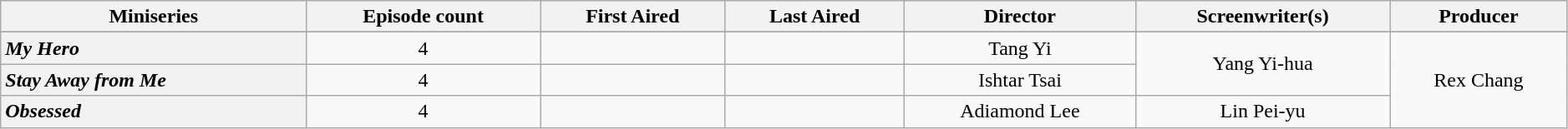<table class="wikitable plainrowheaders sortable" style="text-align:center" border="1" width=99%>
<tr>
<th>Miniseries</th>
<th>Episode count</th>
<th>First Aired</th>
<th>Last Aired</th>
<th>Director</th>
<th>Screenwriter(s)</th>
<th>Producer</th>
</tr>
<tr>
</tr>
<tr>
<th scope=row style="text-align:left"><span></span> <em>My Hero</em></th>
<td>4</td>
<td></td>
<td></td>
<td>Tang Yi</td>
<td rowspan="2">Yang Yi-hua</td>
<td rowspan="3">Rex Chang</td>
</tr>
<tr>
<th scope=row style="text-align:left"><span></span> <em>Stay Away from Me</em></th>
<td>4</td>
<td></td>
<td></td>
<td>Ishtar Tsai</td>
</tr>
<tr>
<th scope=row style="text-align:left"><span></span> <em>Obsessed</em></th>
<td>4</td>
<td></td>
<td></td>
<td>Adiamond Lee</td>
<td>Lin Pei-yu</td>
</tr>
</table>
